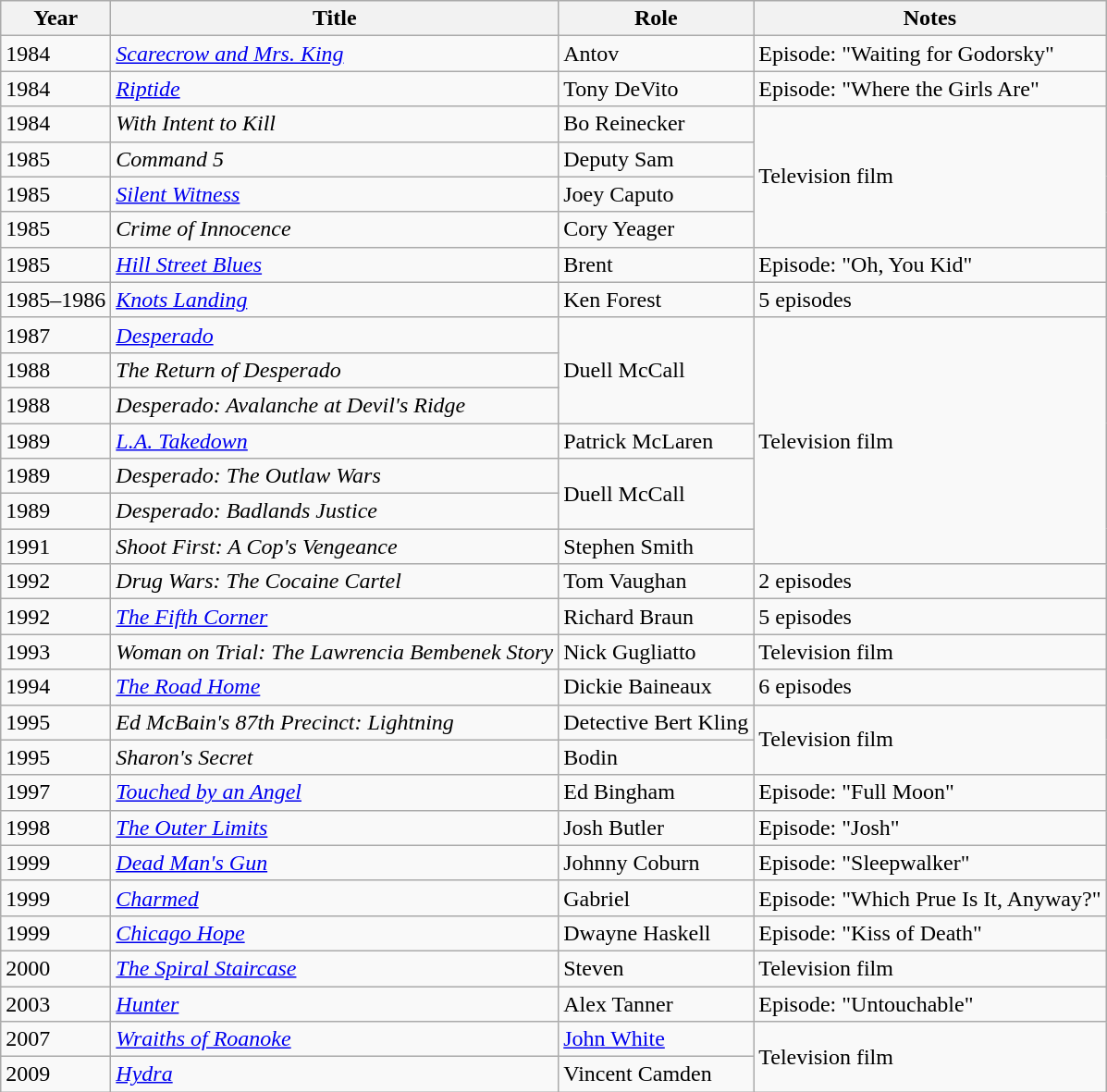<table class="wikitable sortable">
<tr>
<th>Year</th>
<th>Title</th>
<th>Role</th>
<th>Notes</th>
</tr>
<tr>
<td>1984</td>
<td><em><a href='#'>Scarecrow and Mrs. King</a></em></td>
<td>Antov</td>
<td>Episode: "Waiting for Godorsky"</td>
</tr>
<tr>
<td>1984</td>
<td><a href='#'><em>Riptide</em></a></td>
<td>Tony DeVito</td>
<td>Episode: "Where the Girls Are"</td>
</tr>
<tr>
<td>1984</td>
<td><em>With Intent to Kill</em></td>
<td>Bo Reinecker</td>
<td rowspan="4">Television film</td>
</tr>
<tr>
<td>1985</td>
<td><em>Command 5</em></td>
<td>Deputy Sam</td>
</tr>
<tr>
<td>1985</td>
<td><a href='#'><em>Silent Witness</em></a></td>
<td>Joey Caputo</td>
</tr>
<tr>
<td>1985</td>
<td><em>Crime of Innocence</em></td>
<td>Cory Yeager</td>
</tr>
<tr>
<td>1985</td>
<td><em><a href='#'>Hill Street Blues</a></em></td>
<td>Brent</td>
<td>Episode: "Oh, You Kid"</td>
</tr>
<tr>
<td>1985–1986</td>
<td><em><a href='#'>Knots Landing</a></em></td>
<td>Ken Forest</td>
<td>5 episodes</td>
</tr>
<tr>
<td>1987</td>
<td><a href='#'><em>Desperado</em></a></td>
<td rowspan="3">Duell McCall</td>
<td rowspan="7">Television film</td>
</tr>
<tr>
<td>1988</td>
<td><em>The Return of Desperado</em></td>
</tr>
<tr>
<td>1988</td>
<td><em>Desperado: Avalanche at Devil's Ridge</em></td>
</tr>
<tr>
<td>1989</td>
<td><em><a href='#'>L.A. Takedown</a></em></td>
<td>Patrick McLaren</td>
</tr>
<tr>
<td>1989</td>
<td><em>Desperado: The Outlaw Wars</em></td>
<td rowspan="2">Duell McCall</td>
</tr>
<tr>
<td>1989</td>
<td><em>Desperado: Badlands Justice</em></td>
</tr>
<tr>
<td>1991</td>
<td><em>Shoot First: A Cop's Vengeance</em></td>
<td>Stephen Smith</td>
</tr>
<tr>
<td>1992</td>
<td><em>Drug Wars: The Cocaine Cartel</em></td>
<td>Tom Vaughan</td>
<td>2 episodes</td>
</tr>
<tr>
<td>1992</td>
<td><em><a href='#'>The Fifth Corner</a></em></td>
<td>Richard Braun</td>
<td>5 episodes</td>
</tr>
<tr>
<td>1993</td>
<td><em>Woman on Trial: The Lawrencia Bembenek Story</em></td>
<td>Nick Gugliatto</td>
<td>Television film</td>
</tr>
<tr>
<td>1994</td>
<td><a href='#'><em>The Road Home</em></a></td>
<td>Dickie Baineaux</td>
<td>6 episodes</td>
</tr>
<tr>
<td>1995</td>
<td><em>Ed McBain's 87th Precinct: Lightning</em></td>
<td>Detective Bert Kling</td>
<td rowspan="2">Television film</td>
</tr>
<tr>
<td>1995</td>
<td><em>Sharon's Secret</em></td>
<td>Bodin</td>
</tr>
<tr>
<td>1997</td>
<td><em><a href='#'>Touched by an Angel</a></em></td>
<td>Ed Bingham</td>
<td>Episode: "Full Moon"</td>
</tr>
<tr>
<td>1998</td>
<td><a href='#'><em>The Outer Limits</em></a></td>
<td>Josh Butler</td>
<td>Episode: "Josh"</td>
</tr>
<tr>
<td>1999</td>
<td><em><a href='#'>Dead Man's Gun</a></em></td>
<td>Johnny Coburn</td>
<td>Episode: "Sleepwalker"</td>
</tr>
<tr>
<td>1999</td>
<td><em><a href='#'>Charmed</a></em></td>
<td>Gabriel</td>
<td>Episode: "Which Prue Is It, Anyway?"</td>
</tr>
<tr>
<td>1999</td>
<td><em><a href='#'>Chicago Hope</a></em></td>
<td>Dwayne Haskell</td>
<td>Episode: "Kiss of Death"</td>
</tr>
<tr>
<td>2000</td>
<td><a href='#'><em>The Spiral Staircase</em></a></td>
<td>Steven</td>
<td>Television film</td>
</tr>
<tr>
<td>2003</td>
<td><a href='#'><em>Hunter</em></a></td>
<td>Alex Tanner</td>
<td>Episode: "Untouchable"</td>
</tr>
<tr>
<td>2007</td>
<td><em><a href='#'>Wraiths of Roanoke</a></em></td>
<td><a href='#'>John White</a></td>
<td rowspan="2">Television film</td>
</tr>
<tr>
<td>2009</td>
<td><a href='#'><em>Hydra</em></a></td>
<td>Vincent Camden</td>
</tr>
</table>
